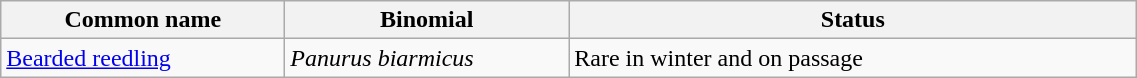<table width=60% class="wikitable">
<tr>
<th width=25%>Common name</th>
<th width=25%>Binomial</th>
<th width=50%>Status</th>
</tr>
<tr>
<td><a href='#'>Bearded reedling</a></td>
<td><em>Panurus biarmicus</em></td>
<td>Rare in winter and on passage</td>
</tr>
</table>
